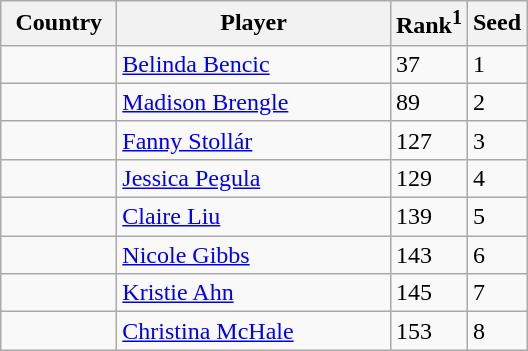<table class="sortable wikitable">
<tr>
<th width="70">Country</th>
<th width="175">Player</th>
<th>Rank<sup>1</sup></th>
<th>Seed</th>
</tr>
<tr>
<td></td>
<td><a href='#'>Belinda Bencic</a></td>
<td>37</td>
<td>1</td>
</tr>
<tr>
<td></td>
<td><a href='#'>Madison Brengle</a></td>
<td>89</td>
<td>2</td>
</tr>
<tr>
<td></td>
<td><a href='#'>Fanny Stollár</a></td>
<td>127</td>
<td>3</td>
</tr>
<tr>
<td></td>
<td><a href='#'>Jessica Pegula</a></td>
<td>129</td>
<td>4</td>
</tr>
<tr>
<td></td>
<td><a href='#'>Claire Liu</a></td>
<td>139</td>
<td>5</td>
</tr>
<tr>
<td></td>
<td><a href='#'>Nicole Gibbs</a></td>
<td>143</td>
<td>6</td>
</tr>
<tr>
<td></td>
<td><a href='#'>Kristie Ahn</a></td>
<td>145</td>
<td>7</td>
</tr>
<tr>
<td></td>
<td><a href='#'>Christina McHale</a></td>
<td>153</td>
<td>8</td>
</tr>
</table>
